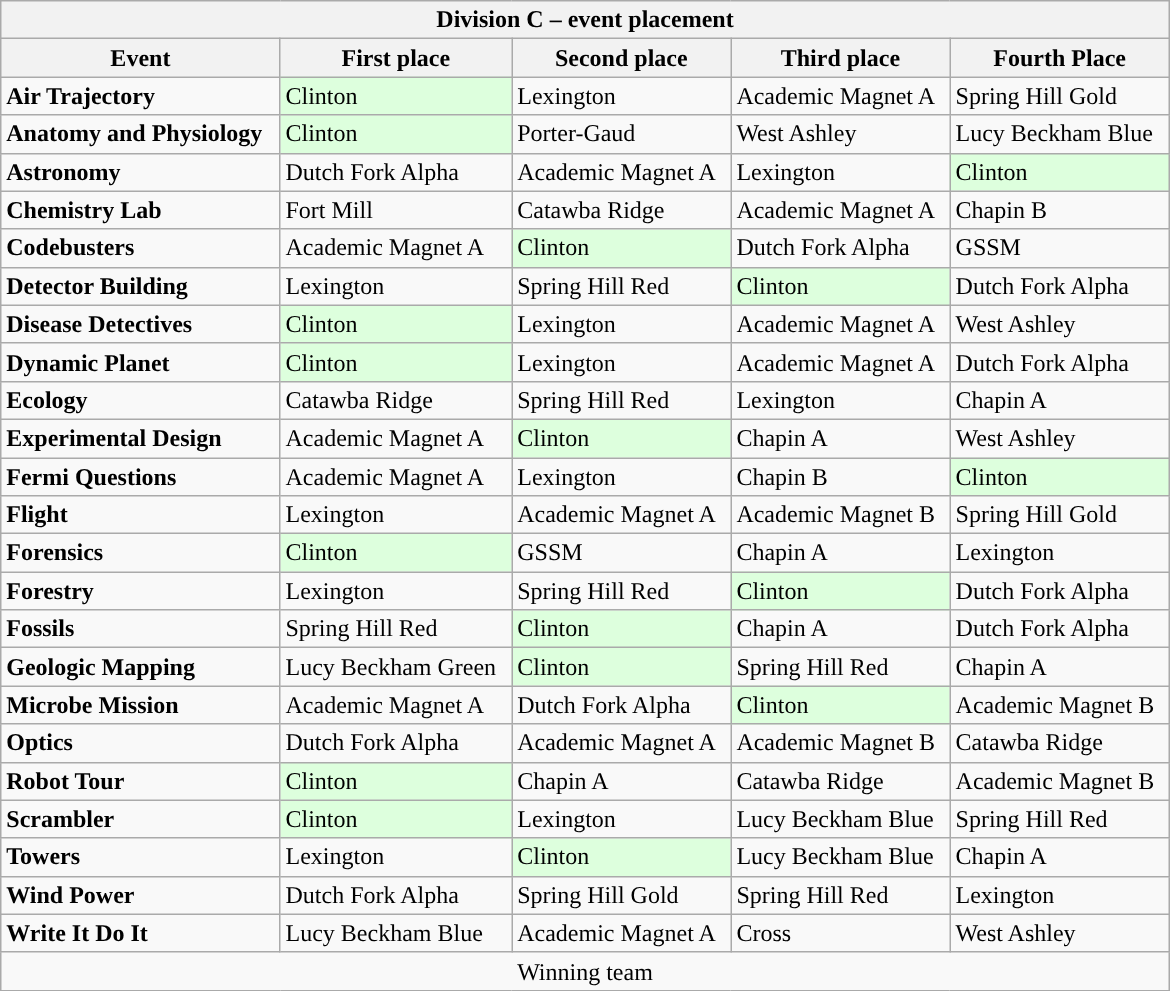<table class="wikitable collapsible collapsed" style="float:left; width:780px">
<tr>
<th colspan=5>Division C – event placement</th>
</tr>
<tr>
<th>Event</th>
<th>First place</th>
<th>Second place</th>
<th>Third place</th>
<th>Fourth Place</th>
</tr>
<tr>
<td><strong>Air Trajectory</strong></td>
<td style="background:#ddffdd">Clinton</td>
<td>Lexington</td>
<td>Academic Magnet A</td>
<td>Spring Hill Gold</td>
</tr>
<tr>
<td><strong>Anatomy and Physiology</strong></td>
<td style="background:#ddffdd">Clinton</td>
<td>Porter-Gaud</td>
<td>West Ashley</td>
<td>Lucy Beckham Blue</td>
</tr>
<tr>
<td><strong>Astronomy</strong></td>
<td>Dutch Fork Alpha</td>
<td>Academic Magnet A</td>
<td>Lexington</td>
<td style="background:#ddffdd">Clinton</td>
</tr>
<tr>
<td><strong>Chemistry Lab</strong></td>
<td>Fort Mill</td>
<td>Catawba Ridge</td>
<td>Academic Magnet A</td>
<td>Chapin B</td>
</tr>
<tr>
<td><strong>Codebusters</strong></td>
<td>Academic Magnet A</td>
<td style="background:#ddffdd">Clinton</td>
<td>Dutch Fork Alpha</td>
<td>GSSM</td>
</tr>
<tr>
<td><strong>Detector Building</strong></td>
<td>Lexington</td>
<td>Spring Hill Red</td>
<td style="background:#ddffdd">Clinton</td>
<td>Dutch Fork Alpha</td>
</tr>
<tr>
<td><strong>Disease Detectives</strong></td>
<td style="background:#ddffdd">Clinton</td>
<td>Lexington</td>
<td>Academic Magnet A</td>
<td>West Ashley</td>
</tr>
<tr>
<td><strong>Dynamic Planet</strong></td>
<td style="background:#ddffdd">Clinton</td>
<td>Lexington</td>
<td>Academic Magnet A</td>
<td>Dutch Fork Alpha</td>
</tr>
<tr>
<td><strong>Ecology</strong></td>
<td>Catawba Ridge</td>
<td>Spring Hill Red</td>
<td>Lexington</td>
<td>Chapin A</td>
</tr>
<tr>
<td><strong>Experimental Design</strong></td>
<td>Academic Magnet A</td>
<td style="background:#ddffdd">Clinton</td>
<td>Chapin A</td>
<td>West Ashley</td>
</tr>
<tr>
<td><strong>Fermi Questions</strong></td>
<td>Academic Magnet A</td>
<td>Lexington</td>
<td>Chapin B</td>
<td style="background:#ddffdd">Clinton</td>
</tr>
<tr>
<td><strong>Flight</strong></td>
<td>Lexington</td>
<td>Academic Magnet A</td>
<td>Academic Magnet B</td>
<td>Spring Hill Gold</td>
</tr>
<tr>
<td><strong>Forensics</strong></td>
<td style="background:#ddffdd">Clinton</td>
<td>GSSM</td>
<td>Chapin A</td>
<td>Lexington</td>
</tr>
<tr>
<td><strong>Forestry</strong></td>
<td>Lexington</td>
<td>Spring Hill Red</td>
<td style="background:#ddffdd">Clinton</td>
<td>Dutch Fork Alpha</td>
</tr>
<tr>
<td><strong>Fossils</strong></td>
<td>Spring Hill Red</td>
<td style="background:#ddffdd">Clinton</td>
<td>Chapin A</td>
<td>Dutch Fork Alpha</td>
</tr>
<tr>
<td><strong>Geologic Mapping</strong></td>
<td>Lucy Beckham Green</td>
<td style="background:#ddffdd">Clinton</td>
<td>Spring Hill Red</td>
<td>Chapin A</td>
</tr>
<tr>
<td><strong>Microbe Mission</strong></td>
<td>Academic Magnet A</td>
<td>Dutch Fork Alpha</td>
<td style="background:#ddffdd">Clinton</td>
<td>Academic Magnet B</td>
</tr>
<tr>
<td><strong>Optics</strong></td>
<td>Dutch Fork Alpha</td>
<td>Academic Magnet A</td>
<td>Academic Magnet B</td>
<td>Catawba Ridge</td>
</tr>
<tr>
<td><strong>Robot Tour</strong></td>
<td style="background:#ddffdd">Clinton</td>
<td>Chapin A</td>
<td>Catawba Ridge</td>
<td>Academic Magnet B</td>
</tr>
<tr>
<td><strong>Scrambler</strong></td>
<td style="background:#ddffdd">Clinton</td>
<td>Lexington</td>
<td>Lucy Beckham Blue</td>
<td>Spring Hill Red</td>
</tr>
<tr>
<td><strong>Towers</strong></td>
<td>Lexington</td>
<td style="background:#ddffdd">Clinton</td>
<td>Lucy Beckham Blue</td>
<td>Chapin A</td>
</tr>
<tr>
<td><strong>Wind Power</strong></td>
<td>Dutch Fork Alpha</td>
<td>Spring Hill Gold</td>
<td>Spring Hill Red</td>
<td>Lexington</td>
</tr>
<tr>
<td><strong>Write It Do It</strong></td>
<td>Lucy Beckham Blue</td>
<td>Academic Magnet A</td>
<td>Cross</td>
<td>West Ashley</td>
</tr>
<tr>
<td colspan=5 style=text-align:center> Winning team</td>
</tr>
</table>
